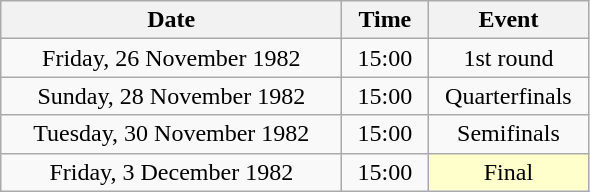<table class = "wikitable" style="text-align:center;">
<tr>
<th width=220>Date</th>
<th width=50>Time</th>
<th width=100>Event</th>
</tr>
<tr>
<td>Friday, 26 November 1982</td>
<td>15:00</td>
<td>1st round</td>
</tr>
<tr>
<td>Sunday, 28 November 1982</td>
<td>15:00</td>
<td>Quarterfinals</td>
</tr>
<tr>
<td>Tuesday, 30 November 1982</td>
<td>15:00</td>
<td>Semifinals</td>
</tr>
<tr>
<td>Friday, 3 December 1982</td>
<td>15:00</td>
<td bgcolor=ffffcc>Final</td>
</tr>
</table>
